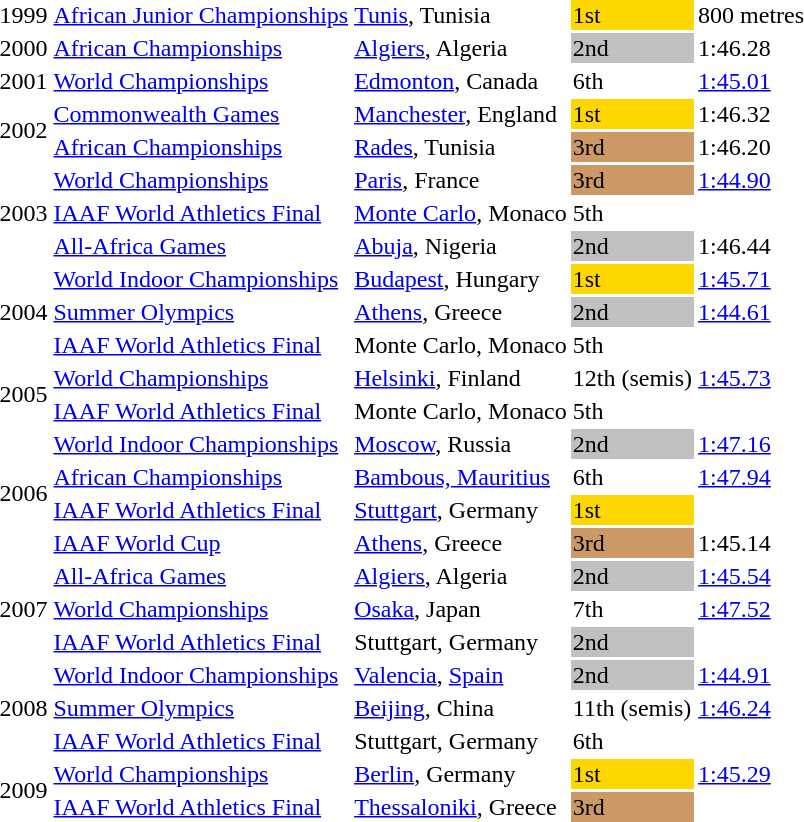<table>
<tr>
<td>1999</td>
<td><a href='#'>African Junior Championships</a></td>
<td><a href='#'>Tunis</a>, Tunisia</td>
<td bgcolor=gold>1st</td>
<td>800 metres</td>
</tr>
<tr>
<td>2000</td>
<td><a href='#'>African Championships</a></td>
<td><a href='#'>Algiers</a>, Algeria</td>
<td bgcolor=silver>2nd</td>
<td>1:46.28</td>
</tr>
<tr>
<td>2001</td>
<td><a href='#'>World Championships</a></td>
<td><a href='#'>Edmonton</a>, Canada</td>
<td>6th</td>
<td><a href='#'>1:45.01</a></td>
</tr>
<tr>
<td rowspan=2>2002</td>
<td><a href='#'>Commonwealth Games</a></td>
<td><a href='#'>Manchester</a>, England</td>
<td bgcolor="gold">1st</td>
<td>1:46.32</td>
</tr>
<tr>
<td><a href='#'>African Championships</a></td>
<td><a href='#'>Rades</a>, Tunisia</td>
<td bgcolor="CC9966">3rd</td>
<td>1:46.20</td>
</tr>
<tr>
<td rowspan=3>2003</td>
<td><a href='#'>World Championships</a></td>
<td><a href='#'>Paris</a>, France</td>
<td bgcolor="CC9966">3rd</td>
<td><a href='#'>1:44.90</a></td>
</tr>
<tr>
<td><a href='#'>IAAF World Athletics Final</a></td>
<td><a href='#'>Monte Carlo</a>, Monaco</td>
<td>5th</td>
<td></td>
</tr>
<tr>
<td><a href='#'>All-Africa Games</a></td>
<td><a href='#'>Abuja</a>, Nigeria</td>
<td bgcolor=silver>2nd</td>
<td>1:46.44</td>
</tr>
<tr>
<td rowspan=3>2004</td>
<td><a href='#'>World Indoor Championships</a></td>
<td><a href='#'>Budapest</a>, Hungary</td>
<td bgcolor="gold">1st</td>
<td><a href='#'>1:45.71</a></td>
</tr>
<tr>
<td><a href='#'>Summer Olympics</a></td>
<td><a href='#'>Athens</a>, Greece</td>
<td bgcolor="silver">2nd</td>
<td><a href='#'>1:44.61</a></td>
</tr>
<tr>
<td><a href='#'>IAAF World Athletics Final</a></td>
<td>Monte Carlo, Monaco</td>
<td>5th</td>
<td></td>
</tr>
<tr>
<td rowspan=2>2005</td>
<td><a href='#'>World Championships</a></td>
<td><a href='#'>Helsinki</a>, Finland</td>
<td>12th (semis)</td>
<td><a href='#'>1:45.73</a></td>
</tr>
<tr>
<td><a href='#'>IAAF World Athletics Final</a></td>
<td>Monte Carlo, Monaco</td>
<td>5th</td>
<td></td>
</tr>
<tr>
<td rowspan=4>2006</td>
<td><a href='#'>World Indoor Championships</a></td>
<td><a href='#'>Moscow</a>, Russia</td>
<td bgcolor="silver">2nd</td>
<td><a href='#'>1:47.16</a></td>
</tr>
<tr>
<td><a href='#'>African Championships</a></td>
<td><a href='#'>Bambous, Mauritius</a></td>
<td>6th</td>
<td><a href='#'>1:47.94</a></td>
</tr>
<tr>
<td><a href='#'>IAAF World Athletics Final</a></td>
<td><a href='#'>Stuttgart</a>, Germany</td>
<td bgcolor=gold>1st</td>
<td></td>
</tr>
<tr>
<td><a href='#'>IAAF World Cup</a></td>
<td><a href='#'>Athens</a>, Greece</td>
<td bgcolor=cc9966>3rd</td>
<td>1:45.14</td>
</tr>
<tr>
<td rowspan=3>2007</td>
<td><a href='#'>All-Africa Games</a></td>
<td><a href='#'>Algiers</a>, Algeria</td>
<td bgcolor="silver">2nd</td>
<td><a href='#'>1:45.54</a></td>
</tr>
<tr>
<td><a href='#'>World Championships</a></td>
<td><a href='#'>Osaka</a>, Japan</td>
<td>7th</td>
<td><a href='#'>1:47.52</a></td>
</tr>
<tr>
<td><a href='#'>IAAF World Athletics Final</a></td>
<td>Stuttgart, Germany</td>
<td bgcolor=silver>2nd</td>
<td></td>
</tr>
<tr>
<td rowspan=3>2008</td>
<td><a href='#'>World Indoor Championships</a></td>
<td><a href='#'>Valencia</a>, <a href='#'>Spain</a></td>
<td bgcolor="silver">2nd</td>
<td><a href='#'>1:44.91</a></td>
</tr>
<tr>
<td><a href='#'>Summer Olympics</a></td>
<td><a href='#'>Beijing</a>, China</td>
<td>11th (semis)</td>
<td><a href='#'>1:46.24</a></td>
</tr>
<tr>
<td><a href='#'>IAAF World Athletics Final</a></td>
<td>Stuttgart, Germany</td>
<td>6th</td>
</tr>
<tr>
<td rowspan=2>2009</td>
<td><a href='#'>World Championships</a></td>
<td><a href='#'>Berlin</a>, Germany</td>
<td bgcolor="gold">1st</td>
<td><a href='#'>1:45.29</a></td>
</tr>
<tr>
<td><a href='#'>IAAF World Athletics Final</a></td>
<td><a href='#'>Thessaloniki</a>, Greece</td>
<td bgcolor=cc9966>3rd</td>
<td></td>
</tr>
</table>
